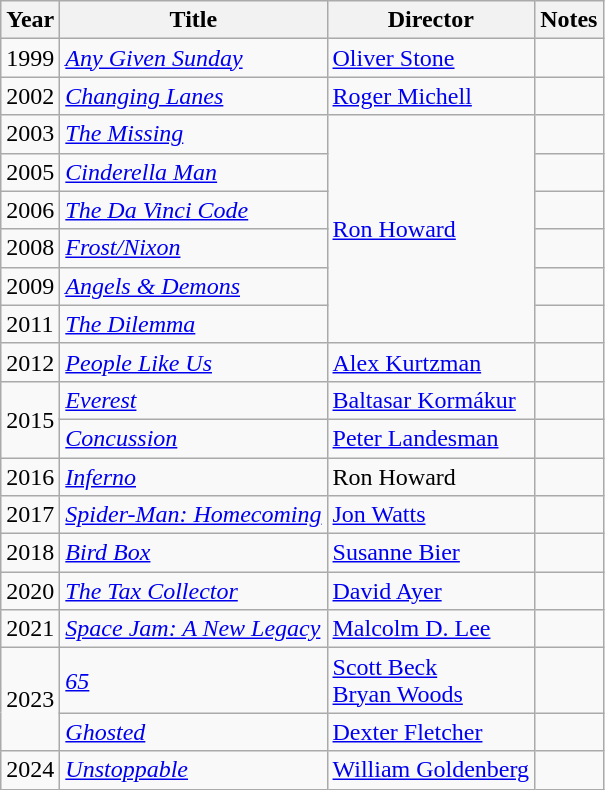<table class="wikitable">
<tr>
<th>Year</th>
<th>Title</th>
<th>Director</th>
<th>Notes</th>
</tr>
<tr>
<td>1999</td>
<td><em><a href='#'>Any Given Sunday</a></em></td>
<td><a href='#'>Oliver Stone</a></td>
<td></td>
</tr>
<tr>
<td>2002</td>
<td><em><a href='#'>Changing Lanes</a></em></td>
<td><a href='#'>Roger Michell</a></td>
<td></td>
</tr>
<tr>
<td>2003</td>
<td><em><a href='#'>The Missing</a></em></td>
<td rowspan="6"><a href='#'>Ron Howard</a></td>
<td></td>
</tr>
<tr>
<td>2005</td>
<td><em><a href='#'>Cinderella Man</a></em></td>
<td></td>
</tr>
<tr>
<td>2006</td>
<td><em><a href='#'>The Da Vinci Code</a></em></td>
<td></td>
</tr>
<tr>
<td>2008</td>
<td><em><a href='#'>Frost/Nixon</a></em></td>
<td></td>
</tr>
<tr>
<td>2009</td>
<td><em><a href='#'>Angels & Demons</a></em></td>
<td></td>
</tr>
<tr>
<td>2011</td>
<td><em><a href='#'>The Dilemma</a></em></td>
<td></td>
</tr>
<tr>
<td>2012</td>
<td><em><a href='#'>People Like Us</a></em></td>
<td><a href='#'>Alex Kurtzman</a></td>
<td></td>
</tr>
<tr>
<td rowspan="2">2015</td>
<td><em><a href='#'>Everest</a></em></td>
<td><a href='#'>Baltasar Kormákur</a></td>
<td></td>
</tr>
<tr>
<td><em><a href='#'>Concussion</a></em></td>
<td><a href='#'>Peter Landesman</a></td>
<td></td>
</tr>
<tr>
<td>2016</td>
<td><em><a href='#'>Inferno</a></em></td>
<td>Ron Howard</td>
<td></td>
</tr>
<tr>
<td>2017</td>
<td><em><a href='#'>Spider-Man: Homecoming</a></em></td>
<td><a href='#'>Jon Watts</a></td>
<td></td>
</tr>
<tr>
<td>2018</td>
<td><em><a href='#'>Bird Box</a></em></td>
<td><a href='#'>Susanne Bier</a></td>
<td></td>
</tr>
<tr>
<td>2020</td>
<td><em><a href='#'>The Tax Collector</a></em></td>
<td><a href='#'>David Ayer</a></td>
<td></td>
</tr>
<tr>
<td>2021</td>
<td><em><a href='#'>Space Jam: A New Legacy</a></em></td>
<td><a href='#'>Malcolm D. Lee</a></td>
<td></td>
</tr>
<tr>
<td rowspan="2">2023</td>
<td><em><a href='#'>65</a></em></td>
<td><a href='#'>Scott Beck<br>Bryan Woods</a></td>
<td></td>
</tr>
<tr>
<td><em><a href='#'>Ghosted</a></em></td>
<td><a href='#'>Dexter Fletcher</a></td>
<td></td>
</tr>
<tr>
<td>2024</td>
<td><em><a href='#'>Unstoppable</a></em></td>
<td><a href='#'>William Goldenberg</a></td>
<td></td>
</tr>
</table>
